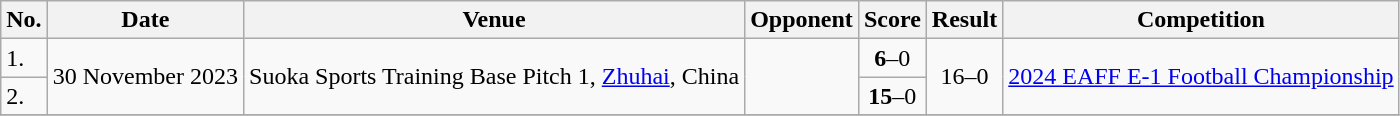<table class="wikitable">
<tr>
<th>No.</th>
<th>Date</th>
<th>Venue</th>
<th>Opponent</th>
<th>Score</th>
<th>Result</th>
<th>Competition</th>
</tr>
<tr>
<td>1.</td>
<td rowspan=2>30 November 2023</td>
<td rowspan=2>Suoka Sports Training Base Pitch 1, <a href='#'>Zhuhai</a>, China</td>
<td rowspan=2></td>
<td align=center><strong>6</strong>–0</td>
<td rowspan=2 align=center>16–0</td>
<td rowspan=2><a href='#'>2024 EAFF E-1 Football Championship</a></td>
</tr>
<tr>
<td>2.</td>
<td align=center><strong>15</strong>–0</td>
</tr>
<tr>
</tr>
</table>
